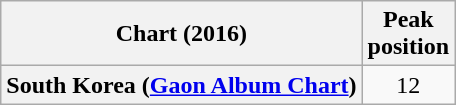<table class="wikitable sortable plainrowheaders">
<tr>
<th>Chart (2016)</th>
<th>Peak<br>position</th>
</tr>
<tr>
<th scope="row">South Korea (<a href='#'>Gaon Album Chart</a>)</th>
<td align="center">12</td>
</tr>
</table>
